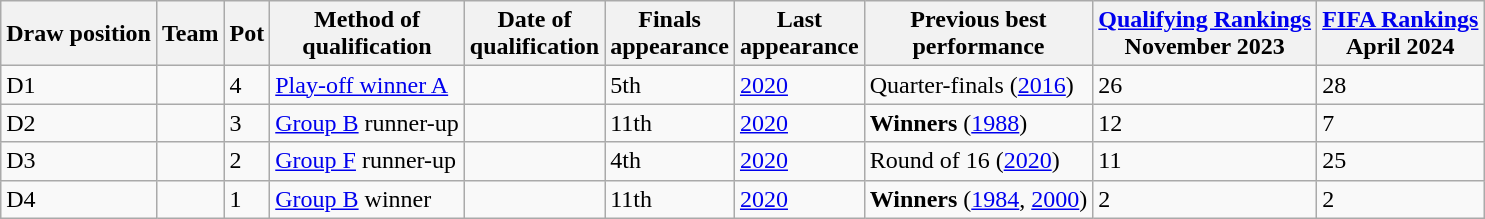<table class="wikitable sortable">
<tr>
<th>Draw position</th>
<th>Team</th>
<th>Pot</th>
<th>Method of<br>qualification</th>
<th>Date of<br>qualification</th>
<th data-sort-type="number">Finals<br>appearance</th>
<th>Last<br>appearance</th>
<th>Previous best<br>performance</th>
<th><a href='#'>Qualifying Rankings</a><br>November 2023</th>
<th><a href='#'>FIFA Rankings</a><br>April 2024</th>
</tr>
<tr>
<td>D1</td>
<td style=white-space:nowrap></td>
<td>4</td>
<td><a href='#'>Play-off winner A</a></td>
<td></td>
<td>5th</td>
<td><a href='#'>2020</a></td>
<td data-sort-value="5">Quarter-finals (<a href='#'>2016</a>)</td>
<td>26</td>
<td>28</td>
</tr>
<tr>
<td>D2</td>
<td style=white-space:nowrap></td>
<td>3</td>
<td><a href='#'>Group B</a> runner-up</td>
<td></td>
<td>11th</td>
<td><a href='#'>2020</a></td>
<td data-sort-value="1"><strong>Winners</strong> (<a href='#'>1988</a>)</td>
<td>12</td>
<td>7</td>
</tr>
<tr>
<td>D3</td>
<td style=white-space:nowrap></td>
<td>2</td>
<td><a href='#'>Group F</a> runner-up</td>
<td></td>
<td>4th</td>
<td><a href='#'>2020</a></td>
<td data-sort-value="9">Round of 16 (<a href='#'>2020</a>)</td>
<td>11</td>
<td>25</td>
</tr>
<tr>
<td>D4</td>
<td style=white-space:nowrap></td>
<td>1</td>
<td><a href='#'>Group B</a> winner</td>
<td></td>
<td>11th</td>
<td><a href='#'>2020</a></td>
<td data-sort-value="1"><strong>Winners</strong> (<a href='#'>1984</a>, <a href='#'>2000</a>)</td>
<td>2</td>
<td>2</td>
</tr>
</table>
